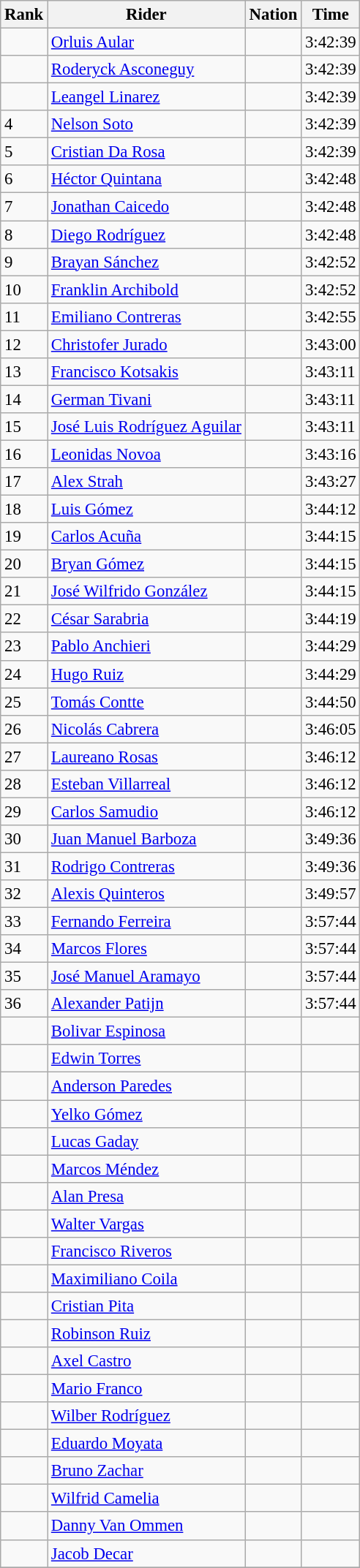<table class="wikitable sortable" style="font-size:95%" style="width:35em;" style="text-align:center">
<tr>
<th>Rank</th>
<th>Rider</th>
<th>Nation</th>
<th>Time</th>
</tr>
<tr>
<td></td>
<td align=left><a href='#'>Orluis Aular</a></td>
<td align=left></td>
<td>3:42:39</td>
</tr>
<tr>
<td></td>
<td align=left><a href='#'>Roderyck Asconeguy</a></td>
<td align=left></td>
<td>3:42:39</td>
</tr>
<tr>
<td></td>
<td align=left><a href='#'>Leangel Linarez</a></td>
<td align=left></td>
<td>3:42:39</td>
</tr>
<tr>
<td>4</td>
<td align=left><a href='#'>Nelson Soto</a></td>
<td align=left></td>
<td>3:42:39</td>
</tr>
<tr>
<td>5</td>
<td align=left><a href='#'>Cristian Da Rosa</a></td>
<td align=left></td>
<td>3:42:39</td>
</tr>
<tr>
<td>6</td>
<td align=left><a href='#'>Héctor Quintana</a></td>
<td align=left></td>
<td>3:42:48</td>
</tr>
<tr>
<td>7</td>
<td align=left><a href='#'>Jonathan Caicedo</a></td>
<td align=left></td>
<td>3:42:48</td>
</tr>
<tr>
<td>8</td>
<td align=left><a href='#'>Diego Rodríguez</a></td>
<td align=left></td>
<td>3:42:48</td>
</tr>
<tr>
<td>9</td>
<td align=left><a href='#'>Brayan Sánchez</a></td>
<td align=left></td>
<td>3:42:52</td>
</tr>
<tr>
<td>10</td>
<td align=left><a href='#'>Franklin Archibold</a></td>
<td align=left></td>
<td>3:42:52</td>
</tr>
<tr>
<td>11</td>
<td align=left><a href='#'>Emiliano Contreras</a></td>
<td align=left></td>
<td>3:42:55</td>
</tr>
<tr>
<td>12</td>
<td align=left><a href='#'>Christofer Jurado</a></td>
<td align=left></td>
<td>3:43:00</td>
</tr>
<tr>
<td>13</td>
<td align=left><a href='#'>Francisco Kotsakis</a></td>
<td align=left></td>
<td>3:43:11</td>
</tr>
<tr>
<td>14</td>
<td align=left><a href='#'>German Tivani</a></td>
<td align=left></td>
<td>3:43:11</td>
</tr>
<tr>
<td>15</td>
<td align=left><a href='#'>José Luis Rodríguez Aguilar</a></td>
<td align=left></td>
<td>3:43:11</td>
</tr>
<tr>
<td>16</td>
<td align=left><a href='#'>Leonidas Novoa</a></td>
<td align=left></td>
<td>3:43:16</td>
</tr>
<tr>
<td>17</td>
<td align=left><a href='#'>Alex Strah</a></td>
<td align=left></td>
<td>3:43:27</td>
</tr>
<tr>
<td>18</td>
<td align=left><a href='#'>Luis Gómez</a></td>
<td align=left></td>
<td>3:44:12</td>
</tr>
<tr>
<td>19</td>
<td align=left><a href='#'>Carlos Acuña</a></td>
<td align=left></td>
<td>3:44:15</td>
</tr>
<tr>
<td>20</td>
<td align=left><a href='#'>Bryan Gómez</a></td>
<td align=left></td>
<td>3:44:15</td>
</tr>
<tr>
<td>21</td>
<td align=left><a href='#'>José Wilfrido González</a></td>
<td align=left></td>
<td>3:44:15</td>
</tr>
<tr>
<td>22</td>
<td align=left><a href='#'>César Sarabria</a></td>
<td align=left></td>
<td>3:44:19</td>
</tr>
<tr>
<td>23</td>
<td align=left><a href='#'>Pablo Anchieri</a></td>
<td align=left></td>
<td>3:44:29</td>
</tr>
<tr>
<td>24</td>
<td align=left><a href='#'>Hugo Ruiz</a></td>
<td align=left></td>
<td>3:44:29</td>
</tr>
<tr>
<td>25</td>
<td align=left><a href='#'>Tomás Contte</a></td>
<td align=left></td>
<td>3:44:50</td>
</tr>
<tr>
<td>26</td>
<td align=left><a href='#'>Nicolás Cabrera</a></td>
<td align=left></td>
<td>3:46:05</td>
</tr>
<tr>
<td>27</td>
<td align=left><a href='#'>Laureano Rosas</a></td>
<td align=left></td>
<td>3:46:12</td>
</tr>
<tr>
<td>28</td>
<td align=left><a href='#'>Esteban Villarreal</a></td>
<td align=left></td>
<td>3:46:12</td>
</tr>
<tr>
<td>29</td>
<td align=left><a href='#'>Carlos Samudio</a></td>
<td align=left></td>
<td>3:46:12</td>
</tr>
<tr>
<td>30</td>
<td align=left><a href='#'>Juan Manuel Barboza</a></td>
<td align=left></td>
<td>3:49:36</td>
</tr>
<tr>
<td>31</td>
<td align=left><a href='#'>Rodrigo Contreras</a></td>
<td align=left></td>
<td>3:49:36</td>
</tr>
<tr>
<td>32</td>
<td align=left><a href='#'>Alexis Quinteros</a></td>
<td align=left></td>
<td>3:49:57</td>
</tr>
<tr>
<td>33</td>
<td align=left><a href='#'>Fernando Ferreira</a></td>
<td align=left></td>
<td>3:57:44</td>
</tr>
<tr>
<td>34</td>
<td align=left><a href='#'>Marcos Flores</a></td>
<td align=left></td>
<td>3:57:44</td>
</tr>
<tr>
<td>35</td>
<td align=left><a href='#'>José Manuel Aramayo</a></td>
<td align=left></td>
<td>3:57:44</td>
</tr>
<tr>
<td>36</td>
<td align=left><a href='#'>Alexander Patijn</a></td>
<td align=left></td>
<td>3:57:44</td>
</tr>
<tr>
<td></td>
<td align=left><a href='#'>Bolivar Espinosa</a></td>
<td align=left></td>
<td></td>
</tr>
<tr>
<td></td>
<td align=left><a href='#'>Edwin Torres</a></td>
<td align=left></td>
<td></td>
</tr>
<tr>
<td></td>
<td align=left><a href='#'>Anderson Paredes</a></td>
<td align=left></td>
<td></td>
</tr>
<tr>
<td></td>
<td align=left><a href='#'>Yelko Gómez</a></td>
<td align=left></td>
<td></td>
</tr>
<tr>
<td></td>
<td align=left><a href='#'>Lucas Gaday</a></td>
<td align=left></td>
<td></td>
</tr>
<tr>
<td></td>
<td align=left><a href='#'>Marcos Méndez</a></td>
<td align=left></td>
<td></td>
</tr>
<tr>
<td></td>
<td align=left><a href='#'>Alan Presa</a></td>
<td align=left></td>
<td></td>
</tr>
<tr>
<td></td>
<td align=left><a href='#'>Walter Vargas</a></td>
<td align=left></td>
<td></td>
</tr>
<tr>
<td></td>
<td align=left><a href='#'>Francisco Riveros</a></td>
<td align=left></td>
<td></td>
</tr>
<tr>
<td></td>
<td align=left><a href='#'>Maximiliano Coila</a></td>
<td align=left></td>
<td></td>
</tr>
<tr>
<td></td>
<td align=left><a href='#'>Cristian Pita</a></td>
<td align=left></td>
<td></td>
</tr>
<tr>
<td></td>
<td align=left><a href='#'>Robinson Ruiz</a></td>
<td align=left></td>
<td></td>
</tr>
<tr>
<td></td>
<td align=left><a href='#'>Axel Castro</a></td>
<td align=left></td>
<td></td>
</tr>
<tr>
<td></td>
<td align=left><a href='#'>Mario Franco</a></td>
<td align=left></td>
<td></td>
</tr>
<tr>
<td></td>
<td align=left><a href='#'>Wilber Rodríguez</a></td>
<td align=left></td>
<td></td>
</tr>
<tr>
<td></td>
<td align=left><a href='#'>Eduardo Moyata</a></td>
<td align=left></td>
<td></td>
</tr>
<tr>
<td></td>
<td align=left><a href='#'>Bruno Zachar</a></td>
<td align=left></td>
<td></td>
</tr>
<tr>
<td></td>
<td align=left><a href='#'>Wilfrid Camelia</a></td>
<td align=left></td>
<td></td>
</tr>
<tr>
<td></td>
<td align=left><a href='#'>Danny Van Ommen</a></td>
<td align=left></td>
<td></td>
</tr>
<tr>
<td></td>
<td align=left><a href='#'>Jacob Decar</a></td>
<td align=left></td>
<td></td>
</tr>
<tr>
</tr>
</table>
